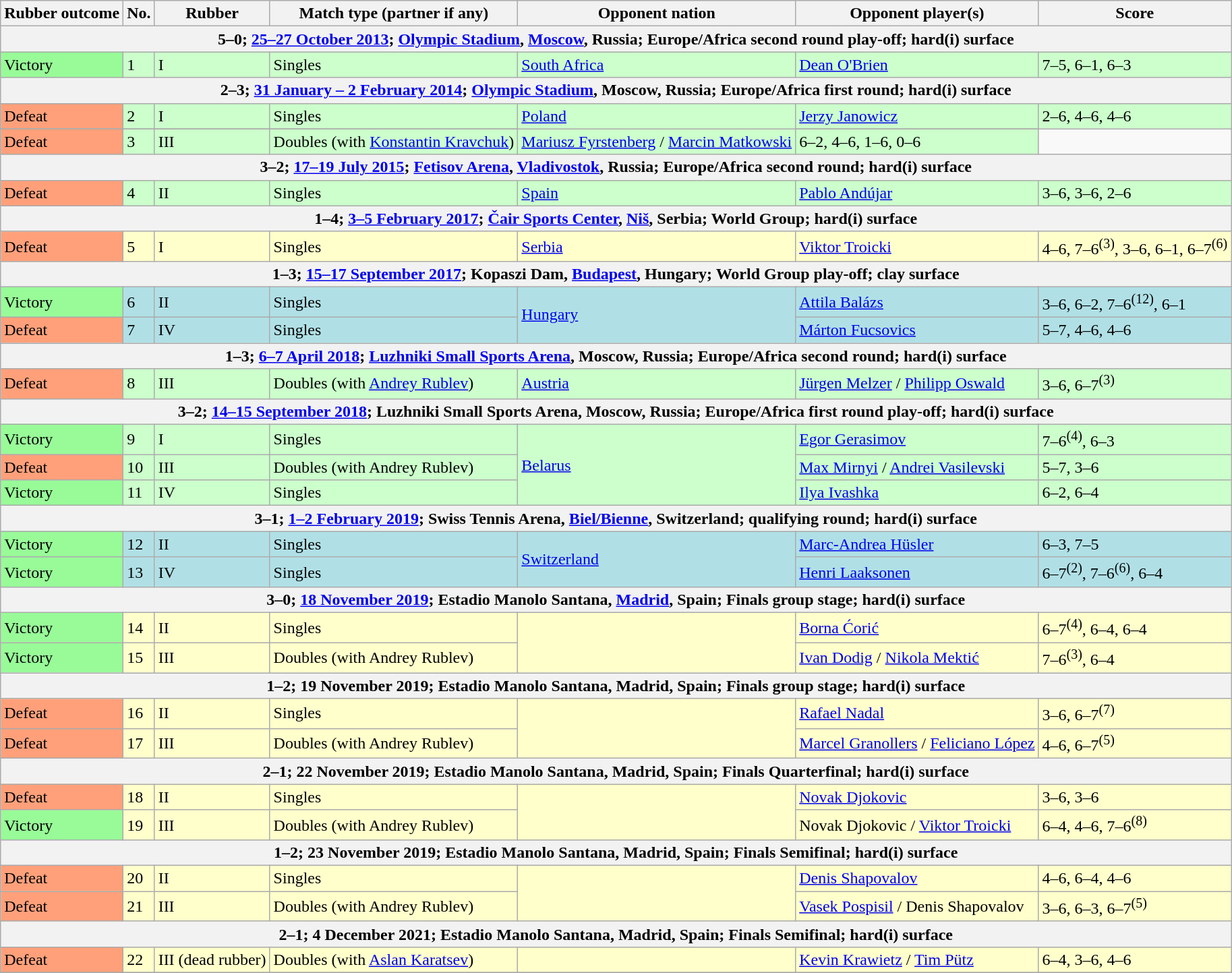<table class=wikitable>
<tr>
<th>Rubber outcome</th>
<th>No.</th>
<th>Rubber</th>
<th>Match type (partner if any)</th>
<th>Opponent nation</th>
<th>Opponent player(s)</th>
<th>Score</th>
</tr>
<tr>
<th colspan=7>5–0; <a href='#'>25–27 October 2013</a>; <a href='#'>Olympic Stadium</a>, <a href='#'>Moscow</a>, Russia; Europe/Africa second round play-off; hard(i) surface</th>
</tr>
<tr bgcolor=#CCFFCC>
<td bgcolor=98FB98>Victory</td>
<td>1</td>
<td>I</td>
<td>Singles</td>
<td> <a href='#'>South Africa</a></td>
<td><a href='#'>Dean O'Brien</a></td>
<td>7–5, 6–1, 6–3</td>
</tr>
<tr>
<th colspan=7>2–3; <a href='#'>31 January – 2 February 2014</a>; <a href='#'>Olympic Stadium</a>, Moscow, Russia; Europe/Africa first round; hard(i) surface</th>
</tr>
<tr bgcolor=#CCFFCC>
<td bgcolor=FFA07A>Defeat</td>
<td>2</td>
<td>I</td>
<td>Singles</td>
<td rowspan=2> <a href='#'>Poland</a></td>
<td><a href='#'>Jerzy Janowicz</a></td>
<td>2–6, 4–6, 4–6</td>
</tr>
<tr>
</tr>
<tr bgcolor=#CCFFCC>
<td bgcolor=FFA07A>Defeat</td>
<td>3</td>
<td>III</td>
<td>Doubles (with <a href='#'>Konstantin Kravchuk</a>)</td>
<td><a href='#'>Mariusz Fyrstenberg</a> / <a href='#'>Marcin Matkowski</a></td>
<td>6–2, 4–6, 1–6, 0–6</td>
</tr>
<tr>
<th colspan=7>3–2; <a href='#'>17–19 July 2015</a>; <a href='#'>Fetisov Arena</a>, <a href='#'>Vladivostok</a>, Russia; Europe/Africa second round; hard(i) surface</th>
</tr>
<tr bgcolor=#CCFFCC>
<td bgcolor=FFA07A>Defeat</td>
<td>4</td>
<td>II</td>
<td>Singles</td>
<td> <a href='#'>Spain</a></td>
<td><a href='#'>Pablo Andújar</a></td>
<td>3–6, 3–6, 2–6</td>
</tr>
<tr>
<th colspan=7>1–4; <a href='#'>3–5 February 2017</a>; <a href='#'>Čair Sports Center</a>, <a href='#'>Niš</a>, Serbia; World Group; hard(i) surface</th>
</tr>
<tr bgcolor=#FFFFCC>
<td bgcolor=FFA07A>Defeat</td>
<td>5</td>
<td>I</td>
<td>Singles</td>
<td> <a href='#'>Serbia</a></td>
<td><a href='#'>Viktor Troicki</a></td>
<td>4–6, 7–6<sup>(3)</sup>, 3–6, 6–1, 6–7<sup>(6)</sup></td>
</tr>
<tr>
<th colspan=7>1–3; <a href='#'>15–17 September 2017</a>; Kopaszi Dam, <a href='#'>Budapest</a>, Hungary; World Group play-off; clay surface</th>
</tr>
<tr bgcolor=#B0E0E6>
<td bgcolor=98FB98>Victory</td>
<td>6</td>
<td>II</td>
<td>Singles</td>
<td rowspan=2> <a href='#'>Hungary</a></td>
<td><a href='#'>Attila Balázs</a></td>
<td>3–6, 6–2, 7–6<sup>(12)</sup>, 6–1</td>
</tr>
<tr bgcolor=#B0E0E6>
<td bgcolor=FFA07A>Defeat</td>
<td>7</td>
<td>IV</td>
<td>Singles</td>
<td><a href='#'>Márton Fucsovics</a></td>
<td>5–7, 4–6, 4–6</td>
</tr>
<tr>
<th colspan=7>1–3; <a href='#'>6–7 April 2018</a>; <a href='#'>Luzhniki Small Sports Arena</a>, Moscow, Russia; Europe/Africa second round; hard(i) surface</th>
</tr>
<tr bgcolor=#CCFFCC>
<td bgcolor=FFA07A>Defeat</td>
<td>8</td>
<td>III</td>
<td>Doubles (with <a href='#'>Andrey Rublev</a>)</td>
<td> <a href='#'>Austria</a></td>
<td><a href='#'>Jürgen Melzer</a> / <a href='#'>Philipp Oswald</a></td>
<td>3–6, 6–7<sup>(3)</sup></td>
</tr>
<tr>
<th colspan=7>3–2; <a href='#'>14–15 September 2018</a>; Luzhniki Small Sports Arena, Moscow, Russia; Europe/Africa first round play-off; hard(i) surface</th>
</tr>
<tr bgcolor=#CCFFCC>
<td bgcolor=98FB98>Victory</td>
<td>9</td>
<td>I</td>
<td>Singles</td>
<td rowspan=3> <a href='#'>Belarus</a></td>
<td><a href='#'>Egor Gerasimov</a></td>
<td>7–6<sup>(4)</sup>, 6–3</td>
</tr>
<tr bgcolor=#CCFFCC>
<td bgcolor=FFA07A>Defeat</td>
<td>10</td>
<td>III</td>
<td>Doubles (with Andrey Rublev)</td>
<td><a href='#'>Max Mirnyi</a> / <a href='#'>Andrei Vasilevski</a></td>
<td>5–7, 3–6</td>
</tr>
<tr bgcolor=#CCFFCC>
<td bgcolor=98FB98>Victory</td>
<td>11</td>
<td>IV</td>
<td>Singles</td>
<td><a href='#'>Ilya Ivashka</a></td>
<td>6–2, 6–4</td>
</tr>
<tr>
<th colspan=7>3–1; <a href='#'>1–2 February 2019</a>; Swiss Tennis Arena, <a href='#'>Biel/Bienne</a>, Switzerland; qualifying round; hard(i) surface</th>
</tr>
<tr bgcolor=#B0E0E6>
<td bgcolor=98FB98>Victory</td>
<td>12</td>
<td>II</td>
<td>Singles</td>
<td rowspan=2> <a href='#'>Switzerland</a></td>
<td><a href='#'>Marc-Andrea Hüsler</a></td>
<td>6–3, 7–5</td>
</tr>
<tr bgcolor=#B0E0E6>
<td bgcolor=98FB98>Victory</td>
<td>13</td>
<td>IV</td>
<td>Singles</td>
<td><a href='#'>Henri Laaksonen</a></td>
<td>6–7<sup>(2)</sup>, 7–6<sup>(6)</sup>, 6–4</td>
</tr>
<tr>
<th colspan=7>3–0; <a href='#'>18 November 2019</a>; Estadio Manolo Santana, <a href='#'>Madrid</a>, Spain; Finals group stage; hard(i) surface</th>
</tr>
<tr bgcolor=#FFFFCC>
<td bgcolor=98FB98>Victory</td>
<td>14</td>
<td>II</td>
<td>Singles</td>
<td rowspan=2></td>
<td><a href='#'>Borna Ćorić</a></td>
<td>6–7<sup>(4)</sup>, 6–4, 6–4</td>
</tr>
<tr bgcolor=#FFFFCC>
<td bgcolor=98FB98>Victory</td>
<td>15</td>
<td>III</td>
<td>Doubles (with Andrey Rublev)</td>
<td><a href='#'>Ivan Dodig</a> / <a href='#'>Nikola Mektić</a></td>
<td>7–6<sup>(3)</sup>, 6–4</td>
</tr>
<tr>
<th colspan=7>1–2; 19 November 2019; Estadio Manolo Santana, Madrid, Spain; Finals group stage; hard(i) surface</th>
</tr>
<tr bgcolor=#FFFFCC>
<td bgcolor=FFA07A>Defeat</td>
<td>16</td>
<td>II</td>
<td>Singles</td>
<td rowspan=2></td>
<td><a href='#'>Rafael Nadal</a></td>
<td>3–6, 6–7<sup>(7)</sup></td>
</tr>
<tr bgcolor=#FFFFCC>
<td bgcolor=FFA07A>Defeat</td>
<td>17</td>
<td>III</td>
<td>Doubles (with Andrey Rublev)</td>
<td><a href='#'>Marcel Granollers</a> / <a href='#'>Feliciano López</a></td>
<td>4–6, 6–7<sup>(5)</sup></td>
</tr>
<tr>
<th colspan=7>2–1; 22 November 2019; Estadio Manolo Santana, Madrid, Spain; Finals Quarterfinal; hard(i) surface</th>
</tr>
<tr bgcolor=#FFFFCC>
<td bgcolor=FFA07A>Defeat</td>
<td>18</td>
<td>II</td>
<td>Singles</td>
<td rowspan=2></td>
<td><a href='#'>Novak Djokovic</a></td>
<td>3–6, 3–6</td>
</tr>
<tr bgcolor=#FFFFCC>
<td bgcolor=98FB98>Victory</td>
<td>19</td>
<td>III</td>
<td>Doubles (with Andrey Rublev)</td>
<td>Novak Djokovic / <a href='#'>Viktor Troicki</a></td>
<td>6–4, 4–6, 7–6<sup>(8)</sup></td>
</tr>
<tr>
<th colspan=7>1–2; 23 November 2019; Estadio Manolo Santana, Madrid, Spain; Finals Semifinal; hard(i) surface</th>
</tr>
<tr bgcolor=#FFFFCC>
<td bgcolor=FFA07A>Defeat</td>
<td>20</td>
<td>II</td>
<td>Singles</td>
<td rowspan=2></td>
<td><a href='#'>Denis Shapovalov</a></td>
<td>4–6, 6–4, 4–6</td>
</tr>
<tr bgcolor=#FFFFCC>
<td bgcolor=FFA07A>Defeat</td>
<td>21</td>
<td>III</td>
<td>Doubles (with Andrey Rublev)</td>
<td><a href='#'>Vasek Pospisil</a> / Denis Shapovalov</td>
<td>3–6, 6–3, 6–7<sup>(5)</sup></td>
</tr>
<tr>
<th colspan=7>2–1; 4 December 2021; Estadio Manolo Santana, Madrid, Spain; Finals Semifinal; hard(i) surface</th>
</tr>
<tr bgcolor=#FFFFCC>
<td bgcolor=FFA07A>Defeat</td>
<td>22</td>
<td>III (dead rubber)</td>
<td>Doubles (with <a href='#'>Aslan Karatsev</a>)</td>
<td></td>
<td><a href='#'>Kevin Krawietz</a> / <a href='#'>Tim Pütz</a></td>
<td>6–4, 3–6, 4–6</td>
</tr>
<tr>
</tr>
</table>
